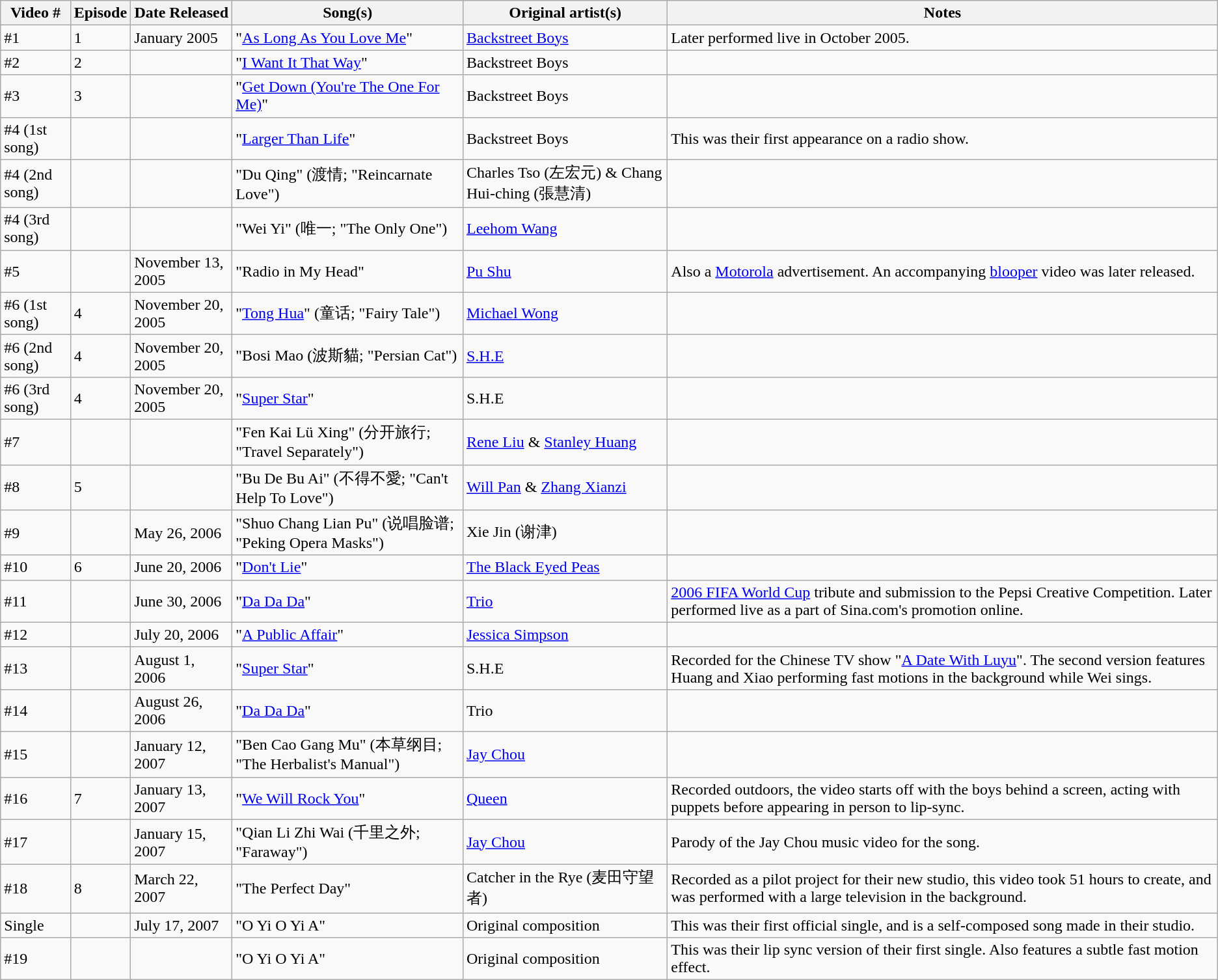<table class="wikitable">
<tr ">
<th>Video #</th>
<th>Episode</th>
<th>Date Released</th>
<th>Song(s)</th>
<th>Original artist(s)</th>
<th>Notes</th>
</tr>
<tr>
<td>#1</td>
<td>1</td>
<td>January 2005</td>
<td>"<a href='#'>As Long As You Love Me</a>"</td>
<td><a href='#'>Backstreet Boys</a></td>
<td>Later performed live in October 2005.</td>
</tr>
<tr>
<td>#2</td>
<td>2</td>
<td></td>
<td>"<a href='#'>I Want It That Way</a>"</td>
<td>Backstreet Boys</td>
<td></td>
</tr>
<tr>
<td>#3</td>
<td>3</td>
<td></td>
<td>"<a href='#'>Get Down (You're The One For Me)</a>"</td>
<td>Backstreet Boys</td>
<td></td>
</tr>
<tr>
<td>#4 (1st song)</td>
<td></td>
<td></td>
<td>"<a href='#'>Larger Than Life</a>"</td>
<td>Backstreet Boys</td>
<td>This was their first appearance on a radio show.</td>
</tr>
<tr>
<td>#4 (2nd song)</td>
<td></td>
<td></td>
<td>"Du Qing" (渡情; "Reincarnate Love")</td>
<td>Charles Tso (左宏元) & Chang Hui-ching (張慧清)</td>
<td></td>
</tr>
<tr>
<td>#4 (3rd song)</td>
<td></td>
<td></td>
<td>"Wei Yi" (唯一; "The Only One")</td>
<td><a href='#'>Leehom Wang</a></td>
<td></td>
</tr>
<tr>
<td>#5</td>
<td></td>
<td>November 13, 2005</td>
<td>"Radio in My Head"</td>
<td><a href='#'>Pu Shu</a></td>
<td>Also a <a href='#'>Motorola</a> advertisement. An accompanying <a href='#'>blooper</a> video was later released.</td>
</tr>
<tr>
<td>#6 (1st song)</td>
<td>4</td>
<td>November 20, 2005</td>
<td>"<a href='#'>Tong Hua</a>" (童话; "Fairy Tale")</td>
<td><a href='#'>Michael Wong</a></td>
<td></td>
</tr>
<tr>
<td>#6 (2nd song)</td>
<td>4</td>
<td>November 20, 2005</td>
<td>"Bosi Mao (波斯貓; "Persian Cat")</td>
<td><a href='#'>S.H.E</a></td>
<td></td>
</tr>
<tr>
<td>#6 (3rd song)</td>
<td>4</td>
<td>November 20, 2005</td>
<td>"<a href='#'>Super Star</a>"</td>
<td>S.H.E</td>
<td></td>
</tr>
<tr>
<td>#7</td>
<td></td>
<td></td>
<td>"Fen Kai Lü Xing" (分开旅行; "Travel Separately")</td>
<td><a href='#'>Rene Liu</a> & <a href='#'>Stanley Huang</a></td>
<td></td>
</tr>
<tr>
<td>#8</td>
<td>5</td>
<td></td>
<td>"Bu De Bu Ai" (不得不愛; "Can't Help To Love")</td>
<td><a href='#'>Will Pan</a> & <a href='#'>Zhang Xianzi</a></td>
<td></td>
</tr>
<tr>
<td>#9</td>
<td></td>
<td>May 26, 2006</td>
<td>"Shuo Chang Lian Pu" (说唱脸谱; "Peking Opera Masks")</td>
<td>Xie Jin (谢津)</td>
<td></td>
</tr>
<tr>
<td>#10</td>
<td>6</td>
<td>June 20, 2006</td>
<td>"<a href='#'>Don't Lie</a>"</td>
<td><a href='#'>The Black Eyed Peas</a></td>
<td></td>
</tr>
<tr>
<td>#11</td>
<td></td>
<td>June 30, 2006</td>
<td>"<a href='#'>Da Da Da</a>"</td>
<td><a href='#'>Trio</a></td>
<td><a href='#'>2006 FIFA World Cup</a> tribute and submission to the Pepsi Creative Competition. Later performed live as a part of Sina.com's promotion online.</td>
</tr>
<tr>
<td>#12</td>
<td></td>
<td>July 20, 2006</td>
<td>"<a href='#'>A Public Affair</a>"</td>
<td><a href='#'>Jessica Simpson</a></td>
<td></td>
</tr>
<tr>
<td>#13</td>
<td></td>
<td>August 1, 2006</td>
<td>"<a href='#'>Super Star</a>"</td>
<td>S.H.E</td>
<td>Recorded for the Chinese TV show "<a href='#'>A Date With Luyu</a>". The second version features Huang and Xiao performing fast motions in the background while Wei sings.</td>
</tr>
<tr>
<td>#14</td>
<td></td>
<td>August 26, 2006</td>
<td>"<a href='#'>Da Da Da</a>"</td>
<td>Trio</td>
<td></td>
</tr>
<tr>
<td>#15</td>
<td></td>
<td>January 12, 2007</td>
<td>"Ben Cao Gang Mu" (本草纲目; "The Herbalist's Manual")</td>
<td><a href='#'>Jay Chou</a></td>
<td></td>
</tr>
<tr>
<td>#16</td>
<td>7</td>
<td>January 13, 2007</td>
<td>"<a href='#'>We Will Rock You</a>"</td>
<td><a href='#'>Queen</a></td>
<td>Recorded outdoors, the video starts off with the boys behind a screen, acting with puppets before appearing in person to lip-sync.</td>
</tr>
<tr>
<td>#17</td>
<td></td>
<td>January 15, 2007</td>
<td>"Qian Li Zhi Wai (千里之外; "Faraway")</td>
<td><a href='#'>Jay Chou</a></td>
<td>Parody of the Jay Chou music video for the song.</td>
</tr>
<tr>
<td>#18</td>
<td>8</td>
<td>March 22, 2007</td>
<td>"The Perfect Day"</td>
<td>Catcher in the Rye (麦田守望者)</td>
<td>Recorded as a pilot project for their new studio, this video took 51 hours to create, and was performed with a large television in the background.</td>
</tr>
<tr>
<td>Single</td>
<td></td>
<td>July 17, 2007</td>
<td>"O Yi O Yi A"</td>
<td>Original composition</td>
<td>This was their first official single, and is a self-composed song made in their studio.</td>
</tr>
<tr>
<td>#19</td>
<td></td>
<td></td>
<td>"O Yi O Yi A"</td>
<td>Original composition</td>
<td>This was their lip sync version of their first single. Also features a subtle fast motion effect.</td>
</tr>
</table>
